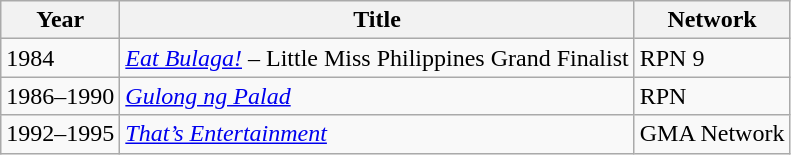<table class="wikitable">
<tr>
<th>Year</th>
<th>Title</th>
<th>Network</th>
</tr>
<tr>
<td>1984</td>
<td><em><a href='#'>Eat Bulaga!</a></em> – Little Miss Philippines Grand Finalist</td>
<td>RPN 9</td>
</tr>
<tr>
<td>1986–1990</td>
<td><em><a href='#'>Gulong ng Palad</a></em></td>
<td>RPN</td>
</tr>
<tr>
<td>1992–1995</td>
<td><em><a href='#'>That’s Entertainment</a></em></td>
<td>GMA Network</td>
</tr>
</table>
